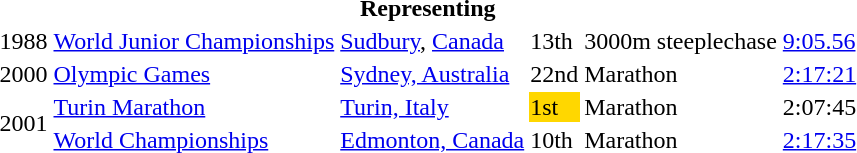<table>
<tr>
<th colspan="6">Representing </th>
</tr>
<tr>
<td>1988</td>
<td><a href='#'>World Junior Championships</a></td>
<td><a href='#'>Sudbury</a>, <a href='#'>Canada</a></td>
<td>13th</td>
<td>3000m steeplechase</td>
<td><a href='#'>9:05.56</a></td>
</tr>
<tr>
<td>2000</td>
<td><a href='#'>Olympic Games</a></td>
<td><a href='#'>Sydney, Australia</a></td>
<td>22nd</td>
<td>Marathon</td>
<td><a href='#'>2:17:21</a></td>
</tr>
<tr>
<td rowspan=2>2001</td>
<td><a href='#'>Turin Marathon</a></td>
<td><a href='#'>Turin, Italy</a></td>
<td bgcolor="gold">1st</td>
<td>Marathon</td>
<td>2:07:45</td>
</tr>
<tr>
<td><a href='#'>World Championships</a></td>
<td><a href='#'>Edmonton, Canada</a></td>
<td>10th</td>
<td>Marathon</td>
<td><a href='#'>2:17:35</a></td>
</tr>
</table>
